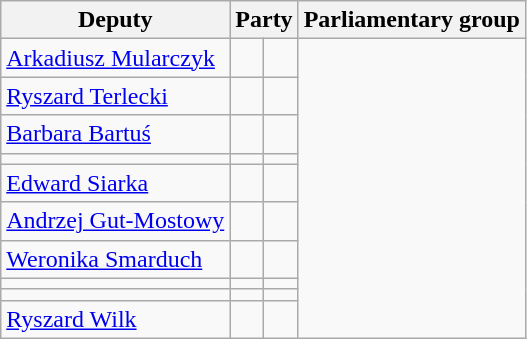<table class="wikitable">
<tr>
<th>Deputy</th>
<th colspan="2">Party</th>
<th colspan="2">Parliamentary group</th>
</tr>
<tr>
<td><a href='#'>Arkadiusz Mularczyk</a></td>
<td></td>
<td></td>
</tr>
<tr>
<td><a href='#'>Ryszard Terlecki</a></td>
<td></td>
<td></td>
</tr>
<tr>
<td><a href='#'>Barbara Bartuś</a></td>
<td></td>
<td></td>
</tr>
<tr>
<td></td>
<td></td>
<td></td>
</tr>
<tr>
<td><a href='#'>Edward Siarka</a></td>
<td></td>
<td></td>
</tr>
<tr>
<td><a href='#'>Andrzej Gut-Mostowy</a></td>
<td></td>
<td></td>
</tr>
<tr>
<td><a href='#'>Weronika Smarduch</a></td>
<td></td>
<td></td>
</tr>
<tr>
<td></td>
<td></td>
<td></td>
</tr>
<tr>
<td></td>
<td></td>
<td></td>
</tr>
<tr>
<td><a href='#'>Ryszard Wilk</a></td>
<td></td>
<td></td>
</tr>
</table>
